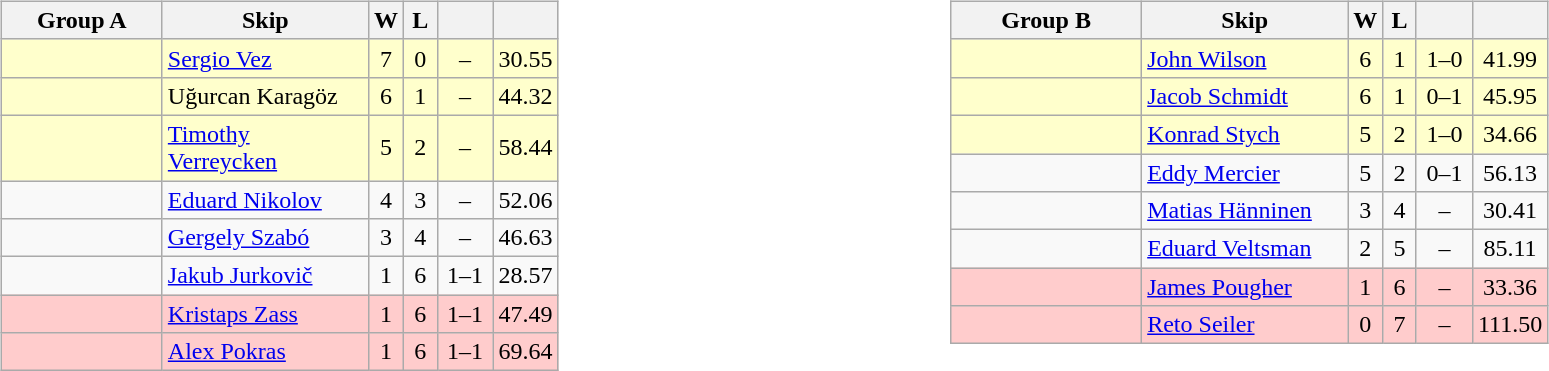<table>
<tr>
<td valign=top width=10%><br><table class="wikitable" style="text-align: center;">
<tr>
<th width=100>Group A</th>
<th width=130>Skip</th>
<th width=15>W</th>
<th width=15>L</th>
<th width=30></th>
<th width=20></th>
</tr>
<tr bgcolor=#ffffcc>
<td style="text-align:left;"></td>
<td style="text-align:left;"><a href='#'>Sergio Vez</a></td>
<td>7</td>
<td>0</td>
<td>–</td>
<td>30.55</td>
</tr>
<tr bgcolor=#ffffcc>
<td style="text-align:left;"></td>
<td style="text-align:left;">Uğurcan Karagöz</td>
<td>6</td>
<td>1</td>
<td>–</td>
<td>44.32</td>
</tr>
<tr bgcolor=#ffffcc>
<td style="text-align:left;"></td>
<td style="text-align:left;"><a href='#'>Timothy Verreycken</a></td>
<td>5</td>
<td>2</td>
<td>–</td>
<td>58.44</td>
</tr>
<tr>
<td style="text-align:left;"></td>
<td style="text-align:left;"><a href='#'>Eduard Nikolov</a></td>
<td>4</td>
<td>3</td>
<td>–</td>
<td>52.06</td>
</tr>
<tr>
<td style="text-align:left;"></td>
<td style="text-align:left;"><a href='#'>Gergely Szabó</a></td>
<td>3</td>
<td>4</td>
<td>–</td>
<td>46.63</td>
</tr>
<tr>
<td style="text-align:left;"></td>
<td style="text-align:left;"><a href='#'>Jakub Jurkovič</a></td>
<td>1</td>
<td>6</td>
<td>1–1</td>
<td>28.57</td>
</tr>
<tr bgcolor=#ffcccc>
<td style="text-align:left;"></td>
<td style="text-align:left;"><a href='#'>Kristaps Zass</a></td>
<td>1</td>
<td>6</td>
<td>1–1</td>
<td>47.49</td>
</tr>
<tr bgcolor=#ffcccc>
<td style="text-align:left;"></td>
<td style="text-align:left;"><a href='#'>Alex Pokras</a></td>
<td>1</td>
<td>6</td>
<td>1–1</td>
<td>69.64</td>
</tr>
</table>
</td>
<td valign=top width=10%><br><table class="wikitable" style="text-align: center;">
<tr>
<th width=120>Group B</th>
<th width=130>Skip</th>
<th width=15>W</th>
<th width=15>L</th>
<th width=30></th>
<th width=15></th>
</tr>
<tr bgcolor=#ffffcc>
<td style="text-align:left;"></td>
<td style="text-align:left;"><a href='#'>John Wilson</a></td>
<td>6</td>
<td>1</td>
<td>1–0</td>
<td>41.99</td>
</tr>
<tr bgcolor=#ffffcc>
<td style="text-align:left;"></td>
<td style="text-align:left;"><a href='#'>Jacob Schmidt</a></td>
<td>6</td>
<td>1</td>
<td>0–1</td>
<td>45.95</td>
</tr>
<tr bgcolor=#ffffcc>
<td style="text-align:left;"></td>
<td style="text-align:left;"><a href='#'>Konrad Stych</a></td>
<td>5</td>
<td>2</td>
<td>1–0</td>
<td>34.66</td>
</tr>
<tr>
<td style="text-align:left;"></td>
<td style="text-align:left;"><a href='#'>Eddy Mercier</a></td>
<td>5</td>
<td>2</td>
<td>0–1</td>
<td>56.13</td>
</tr>
<tr>
<td style="text-align:left;"></td>
<td style="text-align:left;"><a href='#'>Matias Hänninen</a></td>
<td>3</td>
<td>4</td>
<td>–</td>
<td>30.41</td>
</tr>
<tr>
<td style="text-align:left;"></td>
<td style="text-align:left;"><a href='#'>Eduard Veltsman</a></td>
<td>2</td>
<td>5</td>
<td>–</td>
<td>85.11</td>
</tr>
<tr bgcolor=#ffcccc>
<td style="text-align:left;"></td>
<td style="text-align:left;"><a href='#'>James Pougher</a></td>
<td>1</td>
<td>6</td>
<td>–</td>
<td>33.36</td>
</tr>
<tr bgcolor=#ffcccc>
<td style="text-align:left;"></td>
<td style="text-align:left;"><a href='#'>Reto Seiler</a></td>
<td>0</td>
<td>7</td>
<td>–</td>
<td>111.50</td>
</tr>
</table>
</td>
</tr>
</table>
